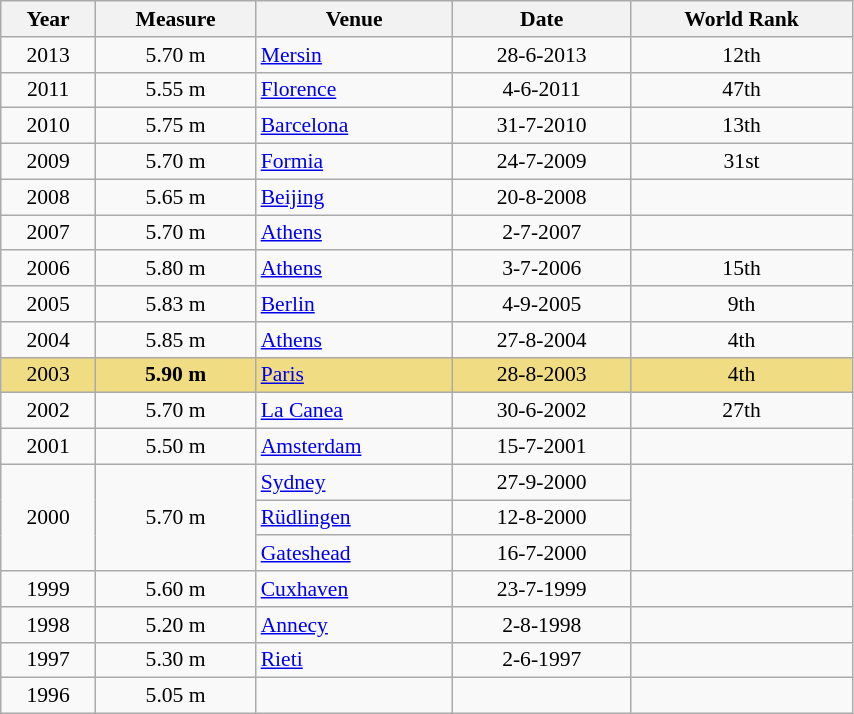<table class="wikitable" width=45% style="font-size:90%; text-align:center;">
<tr>
<th>Year</th>
<th>Measure</th>
<th>Venue</th>
<th>Date</th>
<th>World Rank</th>
</tr>
<tr>
<td>2013</td>
<td>5.70 m</td>
<td align="left"> <a href='#'>Mersin</a></td>
<td>28-6-2013</td>
<td>12th</td>
</tr>
<tr>
<td>2011</td>
<td>5.55 m</td>
<td align="left"> <a href='#'>Florence</a></td>
<td>4-6-2011</td>
<td>47th</td>
</tr>
<tr>
<td>2010</td>
<td>5.75 m</td>
<td align="left"> <a href='#'>Barcelona</a></td>
<td>31-7-2010</td>
<td>13th</td>
</tr>
<tr>
<td>2009</td>
<td>5.70 m</td>
<td align="left"> <a href='#'>Formia</a></td>
<td>24-7-2009</td>
<td>31st</td>
</tr>
<tr>
<td>2008</td>
<td>5.65 m</td>
<td align="left"> <a href='#'>Beijing</a></td>
<td>20-8-2008</td>
<td></td>
</tr>
<tr>
<td>2007</td>
<td>5.70 m</td>
<td align="left"> <a href='#'>Athens</a></td>
<td>2-7-2007</td>
<td></td>
</tr>
<tr>
<td>2006</td>
<td>5.80 m</td>
<td align="left"> <a href='#'>Athens</a></td>
<td>3-7-2006</td>
<td>15th</td>
</tr>
<tr>
<td>2005</td>
<td>5.83 m</td>
<td align="left"> <a href='#'>Berlin</a></td>
<td>4-9-2005</td>
<td>9th</td>
</tr>
<tr>
<td>2004</td>
<td>5.85 m</td>
<td align="left"> <a href='#'>Athens</a></td>
<td>27-8-2004</td>
<td>4th</td>
</tr>
<tr bgcolor=#F0DC82>
<td>2003</td>
<td><strong>5.90 m</strong></td>
<td align="left"> <a href='#'>Paris</a></td>
<td>28-8-2003</td>
<td>4th</td>
</tr>
<tr>
<td>2002</td>
<td>5.70 m</td>
<td align="left"> <a href='#'>La Canea</a></td>
<td>30-6-2002</td>
<td>27th</td>
</tr>
<tr>
<td>2001</td>
<td>5.50 m</td>
<td align="left"> <a href='#'>Amsterdam</a></td>
<td>15-7-2001</td>
<td></td>
</tr>
<tr>
<td rowspan=3>2000</td>
<td rowspan=3>5.70 m</td>
<td align="left"> <a href='#'>Sydney</a></td>
<td>27-9-2000</td>
<td rowspan=3></td>
</tr>
<tr>
<td align="left"> <a href='#'>Rüdlingen</a></td>
<td>12-8-2000</td>
</tr>
<tr>
<td align="left"> <a href='#'>Gateshead</a></td>
<td>16-7-2000</td>
</tr>
<tr>
<td>1999</td>
<td>5.60 m</td>
<td align="left"> <a href='#'>Cuxhaven</a></td>
<td>23-7-1999</td>
<td></td>
</tr>
<tr>
<td>1998</td>
<td>5.20 m</td>
<td align="left"> <a href='#'>Annecy</a></td>
<td>2-8-1998</td>
<td></td>
</tr>
<tr>
<td>1997</td>
<td>5.30 m</td>
<td align="left"> <a href='#'>Rieti</a></td>
<td>2-6-1997</td>
<td></td>
</tr>
<tr>
<td>1996</td>
<td>5.05 m</td>
<td></td>
<td></td>
<td></td>
</tr>
</table>
